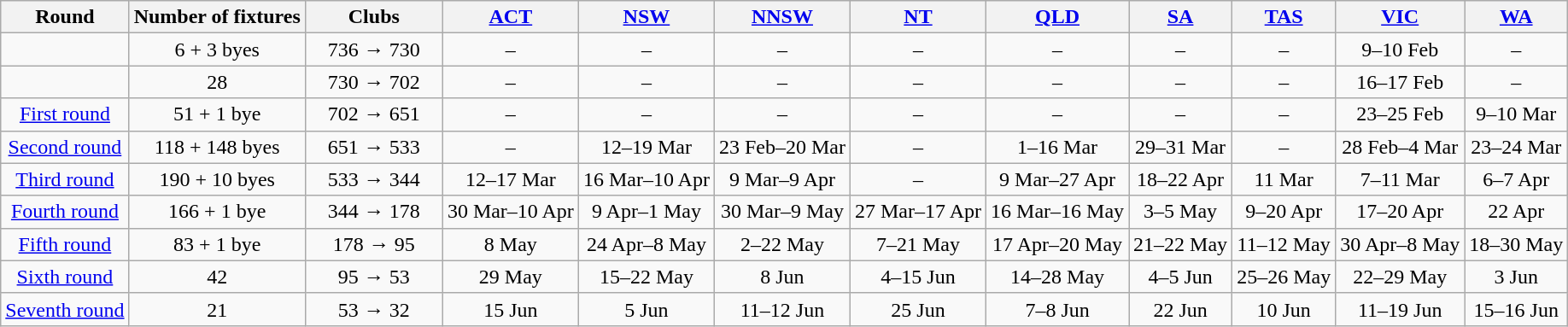<table class="wikitable" style="text-align:center">
<tr>
<th>Round</th>
<th>Number of fixtures</th>
<th style="width:100px">Clubs</th>
<th><a href='#'>ACT</a></th>
<th><a href='#'>NSW</a></th>
<th><a href='#'>NNSW</a></th>
<th><a href='#'>NT</a></th>
<th><a href='#'>QLD</a></th>
<th><a href='#'>SA</a></th>
<th><a href='#'>TAS</a></th>
<th><a href='#'>VIC</a></th>
<th><a href='#'>WA</a></th>
</tr>
<tr>
<td></td>
<td>6 + 3 byes</td>
<td>736 → 730</td>
<td>–</td>
<td>–</td>
<td>–</td>
<td>–</td>
<td>–</td>
<td>–</td>
<td>–</td>
<td>9–10 Feb</td>
<td>–</td>
</tr>
<tr>
<td></td>
<td>28</td>
<td>730 → 702</td>
<td>–</td>
<td>–</td>
<td>–</td>
<td>–</td>
<td>–</td>
<td>–</td>
<td>–</td>
<td>16–17 Feb</td>
<td>–</td>
</tr>
<tr>
<td><a href='#'>First round</a></td>
<td>51 + 1 bye</td>
<td>702 → 651</td>
<td>–</td>
<td>–</td>
<td>–</td>
<td>–</td>
<td>–</td>
<td>–</td>
<td>–</td>
<td>23–25 Feb</td>
<td>9–10 Mar</td>
</tr>
<tr>
<td><a href='#'>Second round</a></td>
<td>118 + 148 byes</td>
<td>651 → 533</td>
<td>–</td>
<td>12–19 Mar</td>
<td>23 Feb–20 Mar</td>
<td>–</td>
<td>1–16 Mar</td>
<td>29–31 Mar</td>
<td>–</td>
<td>28 Feb–4 Mar</td>
<td>23–24 Mar</td>
</tr>
<tr>
<td><a href='#'>Third round</a></td>
<td>190 + 10 byes</td>
<td>533 → 344 </td>
<td>12–17 Mar</td>
<td>16 Mar–10 Apr</td>
<td>9 Mar–9 Apr</td>
<td>–</td>
<td>9 Mar–27 Apr</td>
<td>18–22 Apr</td>
<td>11 Mar</td>
<td>7–11 Mar</td>
<td>6–7 Apr</td>
</tr>
<tr>
<td><a href='#'>Fourth round</a></td>
<td>166 + 1 bye</td>
<td>344 → 178</td>
<td>30 Mar–10 Apr</td>
<td>9 Apr–1 May</td>
<td>30 Mar–9 May</td>
<td>27 Mar–17 Apr</td>
<td>16 Mar–16 May</td>
<td>3–5 May</td>
<td>9–20 Apr</td>
<td>17–20 Apr</td>
<td>22 Apr</td>
</tr>
<tr>
<td><a href='#'>Fifth round</a></td>
<td>83 + 1 bye</td>
<td>178 → 95</td>
<td>8 May</td>
<td>24 Apr–8 May</td>
<td>2–22 May</td>
<td>7–21 May</td>
<td>17 Apr–20 May</td>
<td>21–22 May</td>
<td>11–12 May</td>
<td>30 Apr–8 May</td>
<td>18–30 May</td>
</tr>
<tr>
<td><a href='#'>Sixth round</a></td>
<td>42</td>
<td>95 → 53</td>
<td>29 May</td>
<td>15–22 May</td>
<td>8 Jun</td>
<td>4–15 Jun</td>
<td>14–28 May</td>
<td>4–5 Jun</td>
<td>25–26 May</td>
<td>22–29 May</td>
<td>3 Jun</td>
</tr>
<tr>
<td><a href='#'>Seventh round</a></td>
<td>21</td>
<td>53 → 32</td>
<td>15 Jun</td>
<td>5 Jun</td>
<td>11–12 Jun</td>
<td>25 Jun</td>
<td>7–8 Jun</td>
<td>22 Jun</td>
<td>10 Jun</td>
<td>11–19 Jun</td>
<td>15–16 Jun</td>
</tr>
</table>
